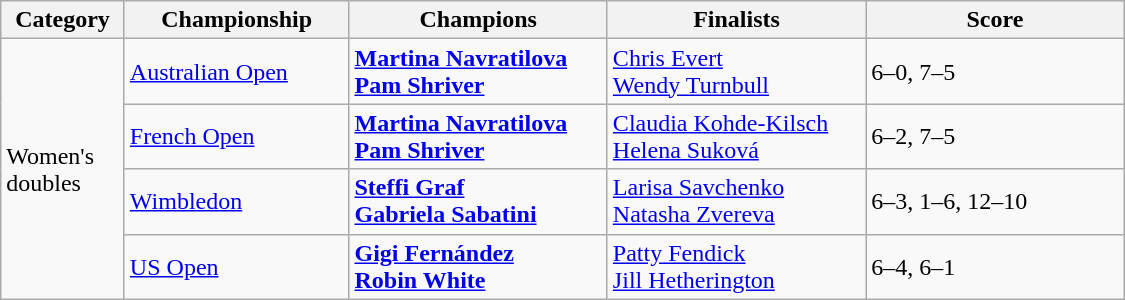<table class="wikitable">
<tr>
<th style="width: 75px;">Category</th>
<th style="width: 20%;">Championship</th>
<th style="width: 23%;">Champions</th>
<th style="width: 23%;">Finalists</th>
<th style="width: 23%;">Score</th>
</tr>
<tr>
<td rowspan="4">Women's<br>doubles</td>
<td><a href='#'>Australian Open</a></td>
<td> <strong><a href='#'>Martina Navratilova</a></strong><br> <strong><a href='#'>Pam Shriver</a></strong></td>
<td> <a href='#'>Chris Evert</a><br> <a href='#'>Wendy Turnbull</a></td>
<td>6–0, 7–5</td>
</tr>
<tr>
<td><a href='#'>French Open</a></td>
<td> <strong><a href='#'>Martina Navratilova</a></strong><br> <strong><a href='#'>Pam Shriver</a></strong></td>
<td> <a href='#'>Claudia Kohde-Kilsch</a><br> <a href='#'>Helena Suková</a></td>
<td>6–2, 7–5</td>
</tr>
<tr>
<td><a href='#'>Wimbledon</a></td>
<td> <strong><a href='#'>Steffi Graf</a></strong><br> <strong><a href='#'>Gabriela Sabatini</a></strong></td>
<td> <a href='#'>Larisa Savchenko</a><br> <a href='#'>Natasha Zvereva</a></td>
<td>6–3, 1–6, 12–10</td>
</tr>
<tr>
<td><a href='#'>US Open</a></td>
<td> <strong><a href='#'>Gigi Fernández</a> </strong><br> <strong><a href='#'>Robin White</a></strong></td>
<td> <a href='#'>Patty Fendick</a> <br> <a href='#'>Jill Hetherington</a></td>
<td>6–4, 6–1</td>
</tr>
</table>
